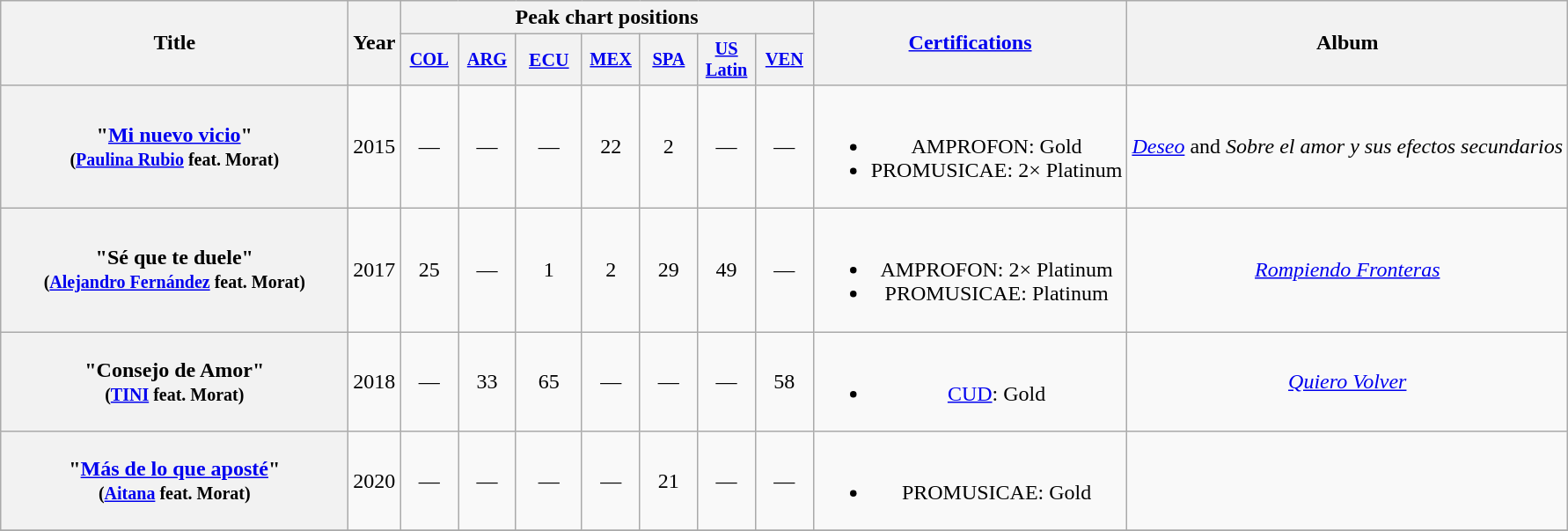<table class="wikitable plainrowheaders" style="text-align:center;">
<tr>
<th scope="col" rowspan="2" style="width:16em;">Title</th>
<th scope="col" rowspan="2">Year</th>
<th scope="col" colspan="7">Peak chart positions</th>
<th scope="col" rowspan="2"><a href='#'>Certifications</a></th>
<th scope="col" rowspan="2">Album</th>
</tr>
<tr>
<th scope="col" style="width:2.75em;font-size:85%;"><a href='#'>COL</a><br></th>
<th scope="col" style="width:2.75em;font-size:85%;"><a href='#'>ARG</a><br></th>
<th scope="col" style="width:3em;font-size:90%;"><a href='#'>ECU</a><br></th>
<th scope="col" style="width:2.75em;font-size:85%;"><a href='#'>MEX</a><br></th>
<th scope="col" style="width:2.75em;font-size:85%;"><a href='#'>SPA</a><br></th>
<th scope="col" style="width:2.75em;font-size:85%;"><a href='#'>US<br>Latin</a><br></th>
<th scope="col" style="width:2.75em;font-size:85%;"><a href='#'>VEN</a><br></th>
</tr>
<tr>
<th scope="row">"<a href='#'>Mi nuevo vicio</a>" <br><small>(<a href='#'>Paulina Rubio</a> feat. Morat)</small></th>
<td>2015</td>
<td>—</td>
<td>—</td>
<td>—</td>
<td>22</td>
<td>2</td>
<td>—</td>
<td>—</td>
<td><br><ul><li>AMPROFON: Gold </li><li>PROMUSICAE: 2× Platinum </li></ul></td>
<td><em><a href='#'>Deseo</a></em> and <em>Sobre el amor y sus efectos secundarios</em></td>
</tr>
<tr>
<th scope="row">"Sé que te duele" <br><small>(<a href='#'>Alejandro Fernández</a> feat. Morat)</small></th>
<td>2017</td>
<td>25</td>
<td>—</td>
<td>1</td>
<td>2</td>
<td>29</td>
<td>49</td>
<td>—</td>
<td><br><ul><li>AMPROFON: 2× Platinum </li><li>PROMUSICAE: Platinum </li></ul></td>
<td><em><a href='#'>Rompiendo Fronteras</a></em></td>
</tr>
<tr>
<th scope="row">"Consejo de Amor" <br><small>(<a href='#'>TINI</a> feat. Morat)</small></th>
<td>2018</td>
<td>—</td>
<td>33</td>
<td>65</td>
<td>—</td>
<td>—</td>
<td>—</td>
<td>58</td>
<td><br><ul><li><a href='#'>CUD</a>: Gold</li></ul></td>
<td><em><a href='#'>Quiero Volver</a></em></td>
</tr>
<tr>
<th scope="row">"<a href='#'>Más de lo que aposté</a>" <br><small>(<a href='#'>Aitana</a> feat. Morat)</small></th>
<td>2020</td>
<td>—</td>
<td>—</td>
<td>—</td>
<td>—</td>
<td>21</td>
<td>—</td>
<td>—</td>
<td><br><ul><li>PROMUSICAE: Gold </li></ul></td>
<td></td>
</tr>
<tr>
</tr>
</table>
